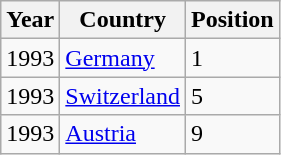<table class="wikitable">
<tr>
<th>Year</th>
<th>Country</th>
<th>Position</th>
</tr>
<tr>
<td>1993</td>
<td><a href='#'>Germany</a></td>
<td>1</td>
</tr>
<tr>
<td>1993</td>
<td><a href='#'>Switzerland</a></td>
<td>5</td>
</tr>
<tr>
<td>1993</td>
<td><a href='#'>Austria</a></td>
<td>9</td>
</tr>
</table>
